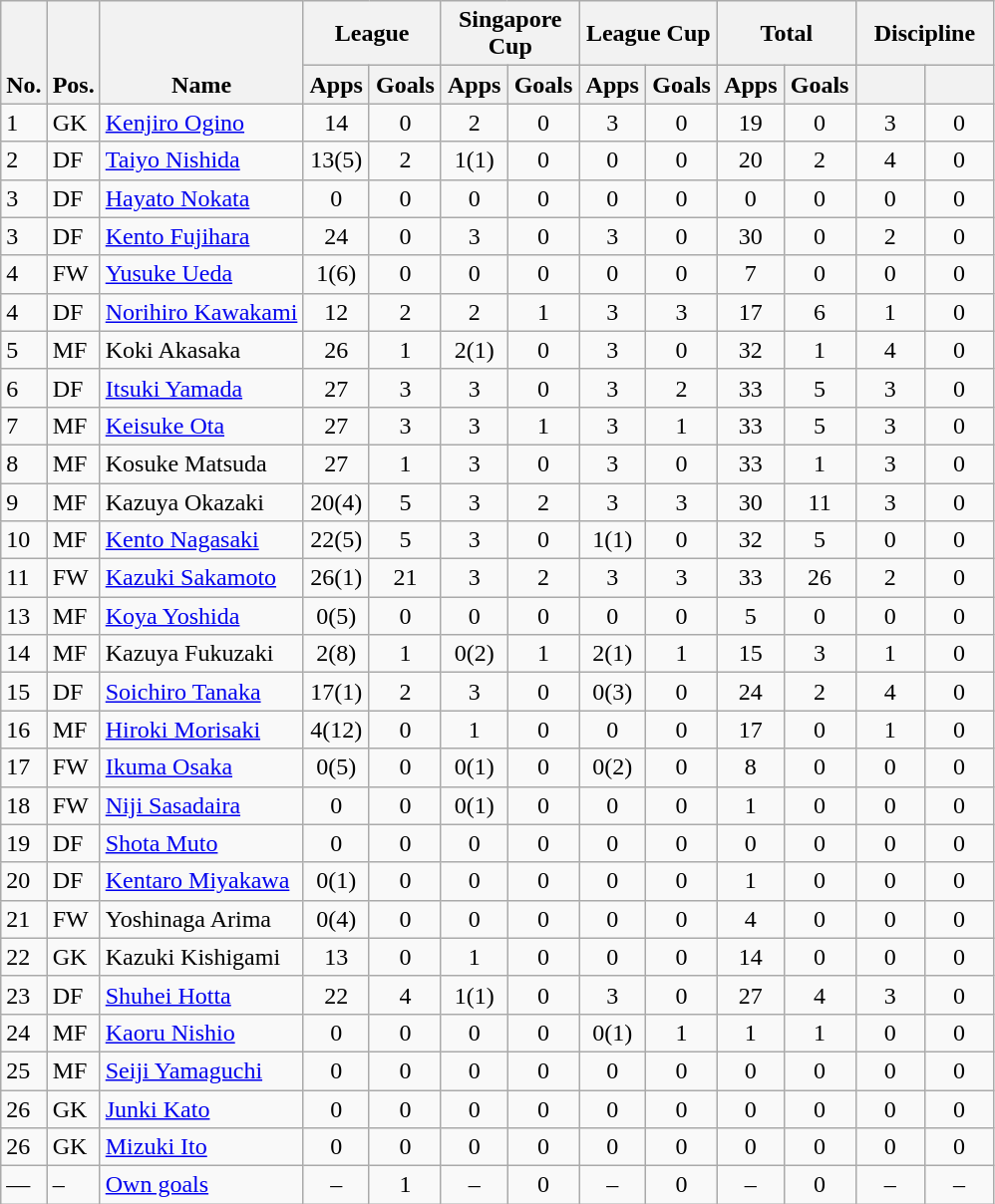<table class="wikitable" style="text-align:center">
<tr>
<th rowspan="2" valign="bottom">No.</th>
<th rowspan="2" valign="bottom">Pos.</th>
<th rowspan="2" valign="bottom">Name</th>
<th colspan="2" width="85">League</th>
<th colspan="2" width="85">Singapore Cup</th>
<th colspan="2" width="85">League Cup</th>
<th colspan="2" width="85">Total</th>
<th colspan="2" width="85">Discipline</th>
</tr>
<tr>
<th>Apps</th>
<th>Goals</th>
<th>Apps</th>
<th>Goals</th>
<th>Apps</th>
<th>Goals</th>
<th>Apps</th>
<th>Goals</th>
<th></th>
<th></th>
</tr>
<tr>
<td align="left">1</td>
<td align="left">GK</td>
<td align="left"> <a href='#'>Kenjiro Ogino</a></td>
<td>14</td>
<td>0</td>
<td>2</td>
<td>0</td>
<td>3</td>
<td>0</td>
<td>19</td>
<td>0</td>
<td>3</td>
<td>0</td>
</tr>
<tr>
<td align="left">2</td>
<td align="left">DF</td>
<td align="left"> <a href='#'>Taiyo Nishida</a></td>
<td>13(5)</td>
<td>2</td>
<td>1(1)</td>
<td>0</td>
<td>0</td>
<td>0</td>
<td>20</td>
<td>2</td>
<td>4</td>
<td>0</td>
</tr>
<tr>
<td align="left">3</td>
<td align="left">DF</td>
<td align="left"> <a href='#'>Hayato Nokata</a></td>
<td>0</td>
<td>0</td>
<td>0</td>
<td>0</td>
<td>0</td>
<td>0</td>
<td>0</td>
<td>0</td>
<td>0</td>
<td>0</td>
</tr>
<tr>
<td align="left">3</td>
<td align="left">DF</td>
<td align="left"> <a href='#'>Kento Fujihara</a></td>
<td>24</td>
<td>0</td>
<td>3</td>
<td>0</td>
<td>3</td>
<td>0</td>
<td>30</td>
<td>0</td>
<td>2</td>
<td>0</td>
</tr>
<tr>
<td align="left">4</td>
<td align="left">FW</td>
<td align="left"> <a href='#'>Yusuke Ueda</a></td>
<td>1(6)</td>
<td>0</td>
<td>0</td>
<td>0</td>
<td>0</td>
<td>0</td>
<td>7</td>
<td>0</td>
<td>0</td>
<td>0</td>
</tr>
<tr>
<td align="left">4</td>
<td align="left">DF</td>
<td align="left"> <a href='#'>Norihiro Kawakami</a></td>
<td>12</td>
<td>2</td>
<td>2</td>
<td>1</td>
<td>3</td>
<td>3</td>
<td>17</td>
<td>6</td>
<td>1</td>
<td>0</td>
</tr>
<tr>
<td align="left">5</td>
<td align="left">MF</td>
<td align="left"> Koki Akasaka</td>
<td>26</td>
<td>1</td>
<td>2(1)</td>
<td>0</td>
<td>3</td>
<td>0</td>
<td>32</td>
<td>1</td>
<td>4</td>
<td>0</td>
</tr>
<tr>
<td align="left">6</td>
<td align="left">DF</td>
<td align="left"> <a href='#'>Itsuki Yamada</a></td>
<td>27</td>
<td>3</td>
<td>3</td>
<td>0</td>
<td>3</td>
<td>2</td>
<td>33</td>
<td>5</td>
<td>3</td>
<td>0</td>
</tr>
<tr>
<td align="left">7</td>
<td align="left">MF</td>
<td align="left"> <a href='#'>Keisuke Ota</a></td>
<td>27</td>
<td>3</td>
<td>3</td>
<td>1</td>
<td>3</td>
<td>1</td>
<td>33</td>
<td>5</td>
<td>3</td>
<td>0</td>
</tr>
<tr>
<td align="left">8</td>
<td align="left">MF</td>
<td align="left"> Kosuke Matsuda</td>
<td>27</td>
<td>1</td>
<td>3</td>
<td>0</td>
<td>3</td>
<td>0</td>
<td>33</td>
<td>1</td>
<td>3</td>
<td>0</td>
</tr>
<tr>
<td align="left">9</td>
<td align="left">MF</td>
<td align="left"> Kazuya Okazaki</td>
<td>20(4)</td>
<td>5</td>
<td>3</td>
<td>2</td>
<td>3</td>
<td>3</td>
<td>30</td>
<td>11</td>
<td>3</td>
<td>0</td>
</tr>
<tr>
<td align="left">10</td>
<td align="left">MF</td>
<td align="left"> <a href='#'>Kento Nagasaki</a></td>
<td>22(5)</td>
<td>5</td>
<td>3</td>
<td>0</td>
<td>1(1)</td>
<td>0</td>
<td>32</td>
<td>5</td>
<td>0</td>
<td>0</td>
</tr>
<tr>
<td align="left">11</td>
<td align="left">FW</td>
<td align="left"> <a href='#'>Kazuki Sakamoto</a></td>
<td>26(1)</td>
<td>21</td>
<td>3</td>
<td>2</td>
<td>3</td>
<td>3</td>
<td>33</td>
<td>26</td>
<td>2</td>
<td>0</td>
</tr>
<tr>
<td align="left">13</td>
<td align="left">MF</td>
<td align="left"> <a href='#'>Koya Yoshida</a></td>
<td>0(5)</td>
<td>0</td>
<td>0</td>
<td>0</td>
<td>0</td>
<td>0</td>
<td>5</td>
<td>0</td>
<td>0</td>
<td>0</td>
</tr>
<tr>
<td align="left">14</td>
<td align="left">MF</td>
<td align="left"> Kazuya Fukuzaki</td>
<td>2(8)</td>
<td>1</td>
<td>0(2)</td>
<td>1</td>
<td>2(1)</td>
<td>1</td>
<td>15</td>
<td>3</td>
<td>1</td>
<td>0</td>
</tr>
<tr>
<td align="left">15</td>
<td align="left">DF</td>
<td align="left"> <a href='#'>Soichiro Tanaka</a></td>
<td>17(1)</td>
<td>2</td>
<td>3</td>
<td>0</td>
<td>0(3)</td>
<td>0</td>
<td>24</td>
<td>2</td>
<td>4</td>
<td>0</td>
</tr>
<tr>
<td align="left">16</td>
<td align="left">MF</td>
<td align="left"> <a href='#'>Hiroki Morisaki</a></td>
<td>4(12)</td>
<td>0</td>
<td>1</td>
<td>0</td>
<td>0</td>
<td>0</td>
<td>17</td>
<td>0</td>
<td>1</td>
<td>0</td>
</tr>
<tr>
<td align="left">17</td>
<td align="left">FW</td>
<td align="left"> <a href='#'>Ikuma Osaka</a></td>
<td>0(5)</td>
<td>0</td>
<td>0(1)</td>
<td>0</td>
<td>0(2)</td>
<td>0</td>
<td>8</td>
<td>0</td>
<td>0</td>
<td>0</td>
</tr>
<tr>
<td align="left">18</td>
<td align="left">FW</td>
<td align="left"> <a href='#'>Niji Sasadaira</a></td>
<td>0</td>
<td>0</td>
<td>0(1)</td>
<td>0</td>
<td>0</td>
<td>0</td>
<td>1</td>
<td>0</td>
<td>0</td>
<td>0</td>
</tr>
<tr>
<td align="left">19</td>
<td align="left">DF</td>
<td align="left"> <a href='#'>Shota Muto</a></td>
<td>0</td>
<td>0</td>
<td>0</td>
<td>0</td>
<td>0</td>
<td>0</td>
<td>0</td>
<td>0</td>
<td>0</td>
<td>0</td>
</tr>
<tr>
<td align="left">20</td>
<td align="left">DF</td>
<td align="left"> <a href='#'>Kentaro Miyakawa</a></td>
<td>0(1)</td>
<td>0</td>
<td>0</td>
<td>0</td>
<td>0</td>
<td>0</td>
<td>1</td>
<td>0</td>
<td>0</td>
<td>0</td>
</tr>
<tr>
<td align="left">21</td>
<td align="left">FW</td>
<td align="left"> Yoshinaga Arima</td>
<td>0(4)</td>
<td>0</td>
<td>0</td>
<td>0</td>
<td>0</td>
<td>0</td>
<td>4</td>
<td>0</td>
<td>0</td>
<td>0</td>
</tr>
<tr>
<td align="left">22</td>
<td align="left">GK</td>
<td align="left"> Kazuki Kishigami</td>
<td>13</td>
<td>0</td>
<td>1</td>
<td>0</td>
<td>0</td>
<td>0</td>
<td>14</td>
<td>0</td>
<td>0</td>
<td>0</td>
</tr>
<tr>
<td align="left">23</td>
<td align="left">DF</td>
<td align="left"> <a href='#'>Shuhei Hotta</a></td>
<td>22</td>
<td>4</td>
<td>1(1)</td>
<td>0</td>
<td>3</td>
<td>0</td>
<td>27</td>
<td>4</td>
<td>3</td>
<td>0</td>
</tr>
<tr>
<td align="left">24</td>
<td align="left">MF</td>
<td align="left"> <a href='#'>Kaoru Nishio</a></td>
<td>0</td>
<td>0</td>
<td>0</td>
<td>0</td>
<td>0(1)</td>
<td>1</td>
<td>1</td>
<td>1</td>
<td>0</td>
<td>0</td>
</tr>
<tr>
<td align="left">25</td>
<td align="left">MF</td>
<td align="left"> <a href='#'>Seiji Yamaguchi</a></td>
<td>0</td>
<td>0</td>
<td>0</td>
<td>0</td>
<td>0</td>
<td>0</td>
<td>0</td>
<td>0</td>
<td>0</td>
<td>0</td>
</tr>
<tr>
<td align="left">26</td>
<td align="left">GK</td>
<td align="left"> <a href='#'>Junki Kato</a></td>
<td>0</td>
<td>0</td>
<td>0</td>
<td>0</td>
<td>0</td>
<td>0</td>
<td>0</td>
<td>0</td>
<td>0</td>
<td>0</td>
</tr>
<tr>
<td align="left">26</td>
<td align="left">GK</td>
<td align="left"> <a href='#'>Mizuki Ito</a></td>
<td>0</td>
<td>0</td>
<td>0</td>
<td>0</td>
<td>0</td>
<td>0</td>
<td>0</td>
<td>0</td>
<td>0</td>
<td>0</td>
</tr>
<tr>
<td align="left">—</td>
<td align="left">–</td>
<td align="left"><a href='#'>Own goals</a></td>
<td>–</td>
<td>1</td>
<td>–</td>
<td>0</td>
<td>–</td>
<td>0</td>
<td>–</td>
<td>0</td>
<td>–</td>
<td>–</td>
</tr>
</table>
